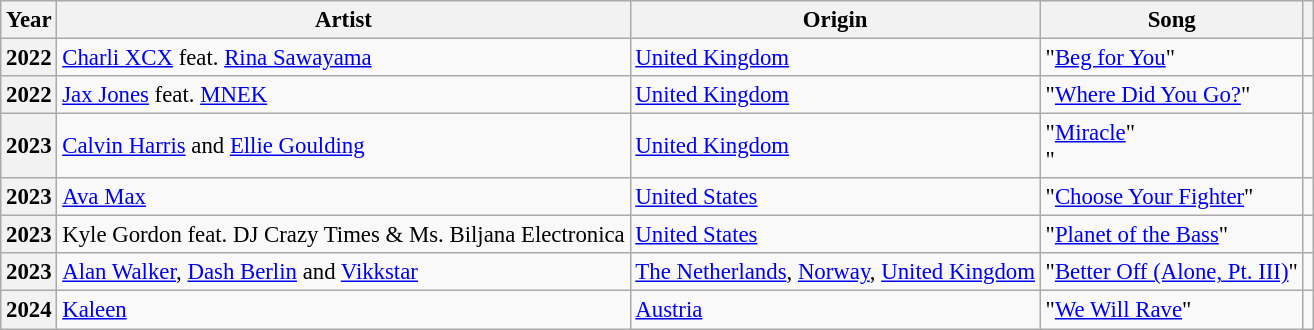<table class="wikitable plainrowheaders"; align="center" cellpadding="2" cellspacing="0" border="1" style="font-size: 95%; border-collapse: collapse">
<tr>
<th scope="col">Year</th>
<th scope="col">Artist</th>
<th scope="col">Origin</th>
<th scope="col">Song</th>
<th scope="col"></th>
</tr>
<tr>
<th scope="row">2022</th>
<td><a href='#'>Charli XCX</a> feat. <a href='#'>Rina Sawayama</a></td>
<td><a href='#'>United Kingdom</a></td>
<td>"<a href='#'>Beg for You</a>"</td>
<td></td>
</tr>
<tr>
<th scope="row">2022</th>
<td><a href='#'>Jax Jones</a> feat. <a href='#'>MNEK</a></td>
<td><a href='#'>United Kingdom</a></td>
<td>"<a href='#'>Where Did You Go?</a>"</td>
<td></td>
</tr>
<tr>
<th scope="row">2023</th>
<td><a href='#'>Calvin Harris</a> and <a href='#'>Ellie Goulding</a></td>
<td><a href='#'>United Kingdom</a></td>
<td>"<a href='#'>Miracle</a>"<br>"</td>
<td></td>
</tr>
<tr>
<th scope="row">2023</th>
<td><a href='#'>Ava Max</a></td>
<td><a href='#'>United States</a></td>
<td>"<a href='#'>Choose Your Fighter</a>"</td>
<td></td>
</tr>
<tr>
<th scope="row">2023</th>
<td>Kyle Gordon feat. DJ Crazy Times & Ms. <span>Biljana</span> Electronica</td>
<td><a href='#'>United States</a></td>
<td>"<a href='#'>Planet of the Bass</a>"</td>
<td></td>
</tr>
<tr>
<th scope="row">2023</th>
<td><a href='#'>Alan Walker</a>, <a href='#'>Dash Berlin</a> and <a href='#'>Vikkstar</a></td>
<td><a href='#'>The Netherlands</a>, <a href='#'>Norway</a>, <a href='#'>United Kingdom</a></td>
<td>"<a href='#'>Better Off (Alone, Pt. III)</a>"</td>
<td></td>
</tr>
<tr>
<th scope="row">2024</th>
<td><a href='#'>Kaleen</a></td>
<td><a href='#'>Austria</a></td>
<td>"<a href='#'>We Will Rave</a>"</td>
<td></td>
</tr>
</table>
